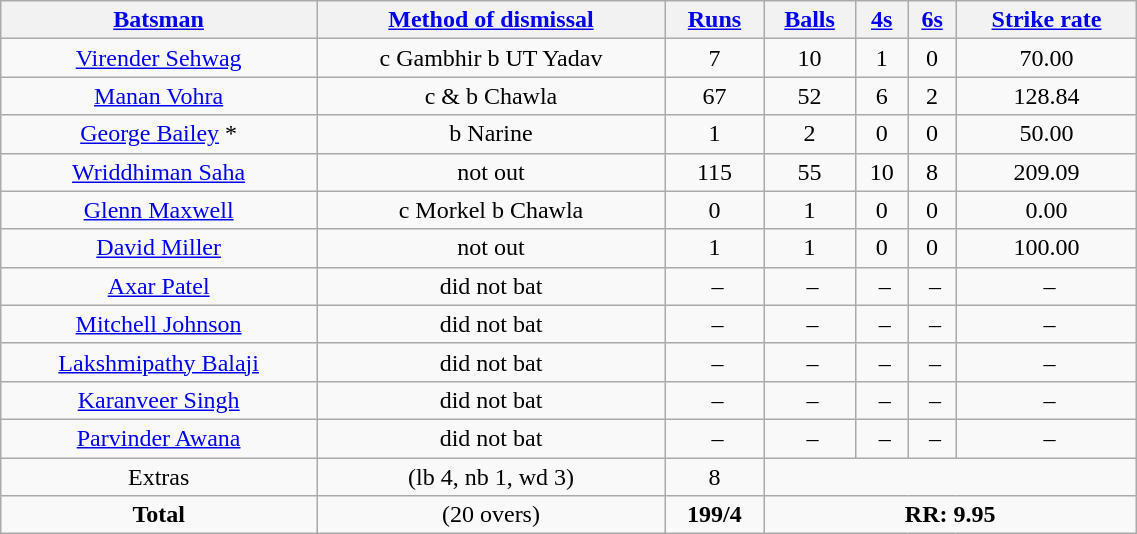<table border="1" cellpadding="1" cellspacing="0" style="border: gray solid 1px; border-collapse: collapse; text-align: center; width: 60%;" class=wikitable>
<tr>
<th><a href='#'>Batsman</a></th>
<th><a href='#'>Method of dismissal</a></th>
<th><a href='#'>Runs</a></th>
<th><a href='#'>Balls</a></th>
<th><a href='#'>4s</a></th>
<th><a href='#'>6s</a></th>
<th><a href='#'>Strike rate</a></th>
</tr>
<tr>
<td><a href='#'>Virender Sehwag</a></td>
<td>c Gambhir b UT Yadav</td>
<td>7</td>
<td>10</td>
<td>1</td>
<td>0</td>
<td>70.00</td>
</tr>
<tr>
<td><a href='#'>Manan Vohra</a></td>
<td>c & b Chawla</td>
<td>67</td>
<td>52</td>
<td>6</td>
<td>2</td>
<td>128.84</td>
</tr>
<tr>
<td><a href='#'>George Bailey</a> *</td>
<td>b Narine</td>
<td>1</td>
<td>2</td>
<td>0</td>
<td>0</td>
<td>50.00</td>
</tr>
<tr>
<td><a href='#'>Wriddhiman Saha</a> </td>
<td>not out</td>
<td>115</td>
<td>55</td>
<td>10</td>
<td>8</td>
<td>209.09</td>
</tr>
<tr>
<td><a href='#'>Glenn Maxwell</a></td>
<td>c Morkel b Chawla</td>
<td>0</td>
<td>1</td>
<td>0</td>
<td>0</td>
<td>0.00</td>
</tr>
<tr>
<td><a href='#'>David Miller</a></td>
<td>not out</td>
<td>1</td>
<td>1</td>
<td>0</td>
<td>0</td>
<td>100.00</td>
</tr>
<tr>
<td><a href='#'>Axar Patel</a></td>
<td>did not bat</td>
<td> –</td>
<td> –</td>
<td> –</td>
<td> –</td>
<td> –</td>
</tr>
<tr>
<td><a href='#'>Mitchell Johnson</a></td>
<td>did not bat</td>
<td> –</td>
<td> –</td>
<td> –</td>
<td> –</td>
<td> –</td>
</tr>
<tr>
<td><a href='#'>Lakshmipathy Balaji</a></td>
<td>did not bat</td>
<td> –</td>
<td> –</td>
<td> –</td>
<td> –</td>
<td> –</td>
</tr>
<tr>
<td><a href='#'>Karanveer Singh</a></td>
<td>did not bat</td>
<td> –</td>
<td> –</td>
<td> –</td>
<td> –</td>
<td> –</td>
</tr>
<tr>
<td><a href='#'>Parvinder Awana</a></td>
<td>did not bat</td>
<td> –</td>
<td> –</td>
<td> –</td>
<td> –</td>
<td> –</td>
</tr>
<tr>
<td>Extras</td>
<td>(lb 4, nb 1, wd 3)</td>
<td>8</td>
<td colspan="4"></td>
</tr>
<tr>
<td><strong>Total</strong></td>
<td>(20 overs)</td>
<td><strong>199/4</strong></td>
<td colspan="4"><strong>RR: 9.95</strong></td>
</tr>
</table>
